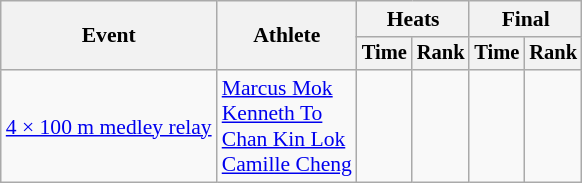<table class=wikitable style="font-size:90%">
<tr>
<th rowspan="2">Event</th>
<th rowspan="2">Athlete</th>
<th colspan="2">Heats</th>
<th colspan="2">Final</th>
</tr>
<tr style="font-size:95%">
<th>Time</th>
<th>Rank</th>
<th>Time</th>
<th>Rank</th>
</tr>
<tr align=center>
<td align=left><a href='#'>4 × 100 m medley relay</a></td>
<td align=left><a href='#'>Marcus Mok</a><br><a href='#'>Kenneth To</a><br><a href='#'>Chan Kin Lok</a><br><a href='#'>Camille Cheng</a></td>
<td></td>
<td></td>
<td></td>
<td></td>
</tr>
</table>
